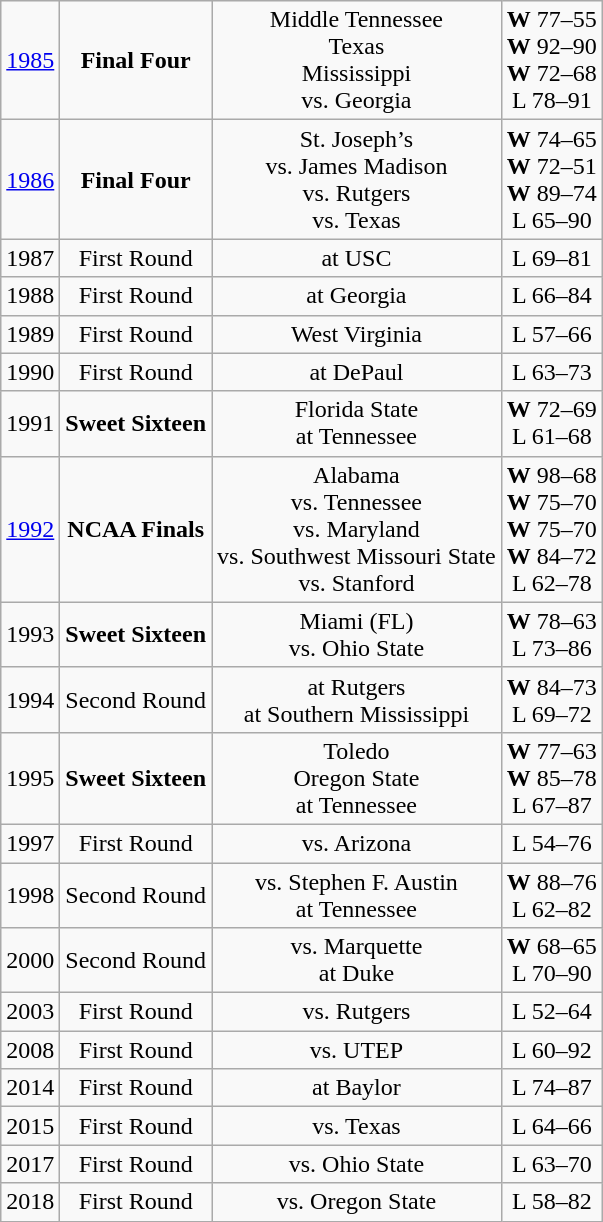<table class="wikitable" style="text-align:center;">
<tr style="text-align:center;">
<td><a href='#'>1985</a></td>
<td><strong>Final Four</strong></td>
<td>Middle Tennessee<br>Texas<br>Mississippi<br>vs. Georgia</td>
<td><strong>W</strong> 77–55<br><strong>W</strong> 92–90<br><strong>W</strong> 72–68<br>L 78–91</td>
</tr>
<tr align="center">
<td><a href='#'>1986</a></td>
<td><strong>Final Four</strong></td>
<td>St. Joseph’s<br>vs. James Madison<br>vs. Rutgers<br>vs. Texas</td>
<td><strong>W</strong> 74–65<br><strong>W</strong> 72–51<br><strong>W</strong> 89–74<br>L 65–90</td>
</tr>
<tr align="center">
<td>1987</td>
<td>First Round</td>
<td>at USC</td>
<td>L 69–81</td>
</tr>
<tr align="center">
<td>1988</td>
<td>First Round</td>
<td>at Georgia</td>
<td>L 66–84</td>
</tr>
<tr align="center">
<td>1989</td>
<td>First Round</td>
<td>West Virginia</td>
<td>L 57–66</td>
</tr>
<tr align="center">
<td>1990</td>
<td>First Round</td>
<td>at DePaul</td>
<td>L 63–73</td>
</tr>
<tr align="center">
<td>1991</td>
<td><strong>Sweet Sixteen</strong></td>
<td>Florida State<br>at Tennessee</td>
<td><strong>W</strong> 72–69<br>L 61–68</td>
</tr>
<tr align="center">
<td><a href='#'>1992</a></td>
<td><strong>NCAA Finals</strong></td>
<td>Alabama<br>vs. Tennessee<br>vs. Maryland<br>vs. Southwest Missouri State<br>vs. Stanford</td>
<td><strong>W</strong> 98–68<br><strong>W</strong> 75–70<br><strong>W</strong> 75–70<br><strong>W</strong> 84–72<br>L 62–78</td>
</tr>
<tr align="center">
<td>1993</td>
<td><strong>Sweet Sixteen</strong></td>
<td>Miami (FL)<br>vs. Ohio State</td>
<td><strong>W</strong> 78–63 <br>L 73–86</td>
</tr>
<tr align="center">
<td>1994</td>
<td>Second Round</td>
<td>at Rutgers<br>at Southern Mississippi</td>
<td><strong>W</strong> 84–73 <br>L 69–72</td>
</tr>
<tr align="center">
<td>1995</td>
<td><strong>Sweet Sixteen</strong></td>
<td>Toledo<br>Oregon State<br>at Tennessee</td>
<td><strong>W</strong> 77–63 <br><strong>W</strong> 85–78 <br>L 67–87</td>
</tr>
<tr align="center">
<td>1997</td>
<td>First Round</td>
<td>vs. Arizona</td>
<td>L 54–76</td>
</tr>
<tr align="center">
<td>1998</td>
<td>Second Round</td>
<td>vs. Stephen F. Austin<br>at Tennessee</td>
<td><strong>W</strong> 88–76 <br>L 62–82</td>
</tr>
<tr align="center">
<td>2000</td>
<td>Second Round</td>
<td>vs. Marquette<br>at Duke</td>
<td><strong>W</strong> 68–65 <br>L 70–90</td>
</tr>
<tr align="center">
<td>2003</td>
<td>First Round</td>
<td>vs. Rutgers</td>
<td>L 52–64</td>
</tr>
<tr align="center">
<td>2008</td>
<td>First Round</td>
<td>vs. UTEP</td>
<td>L 60–92</td>
</tr>
<tr align="center">
<td>2014</td>
<td>First Round</td>
<td>at Baylor</td>
<td>L 74–87</td>
</tr>
<tr align="center">
<td>2015</td>
<td>First Round</td>
<td>vs. Texas</td>
<td>L 64–66</td>
</tr>
<tr align="center">
<td>2017</td>
<td>First Round</td>
<td>vs. Ohio State</td>
<td>L 63–70</td>
</tr>
<tr align="center">
<td>2018</td>
<td>First Round</td>
<td>vs. Oregon State</td>
<td>L 58–82</td>
</tr>
</table>
